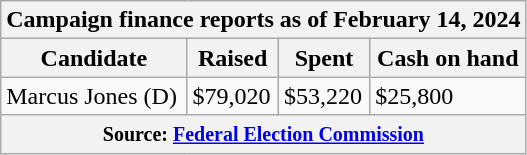<table class="wikitable sortable">
<tr>
<th colspan=4>Campaign finance reports as of February 14, 2024</th>
</tr>
<tr style="text-align:center;">
<th>Candidate</th>
<th>Raised</th>
<th>Spent</th>
<th>Cash on hand</th>
</tr>
<tr>
<td>Marcus Jones (D)</td>
<td>$79,020</td>
<td>$53,220</td>
<td>$25,800</td>
</tr>
<tr>
<th colspan="4"><small>Source: <a href='#'>Federal Election Commission</a></small></th>
</tr>
</table>
